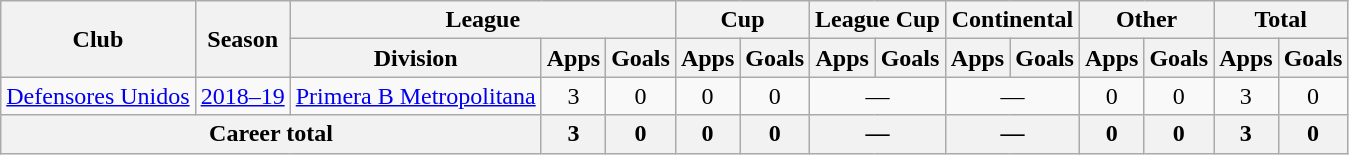<table class="wikitable" style="text-align:center">
<tr>
<th rowspan="2">Club</th>
<th rowspan="2">Season</th>
<th colspan="3">League</th>
<th colspan="2">Cup</th>
<th colspan="2">League Cup</th>
<th colspan="2">Continental</th>
<th colspan="2">Other</th>
<th colspan="2">Total</th>
</tr>
<tr>
<th>Division</th>
<th>Apps</th>
<th>Goals</th>
<th>Apps</th>
<th>Goals</th>
<th>Apps</th>
<th>Goals</th>
<th>Apps</th>
<th>Goals</th>
<th>Apps</th>
<th>Goals</th>
<th>Apps</th>
<th>Goals</th>
</tr>
<tr>
<td rowspan="1"><a href='#'>Defensores Unidos</a></td>
<td><a href='#'>2018–19</a></td>
<td rowspan="1"><a href='#'>Primera B Metropolitana</a></td>
<td>3</td>
<td>0</td>
<td>0</td>
<td>0</td>
<td colspan="2">—</td>
<td colspan="2">—</td>
<td>0</td>
<td>0</td>
<td>3</td>
<td>0</td>
</tr>
<tr>
<th colspan="3">Career total</th>
<th>3</th>
<th>0</th>
<th>0</th>
<th>0</th>
<th colspan="2">—</th>
<th colspan="2">—</th>
<th>0</th>
<th>0</th>
<th>3</th>
<th>0</th>
</tr>
</table>
